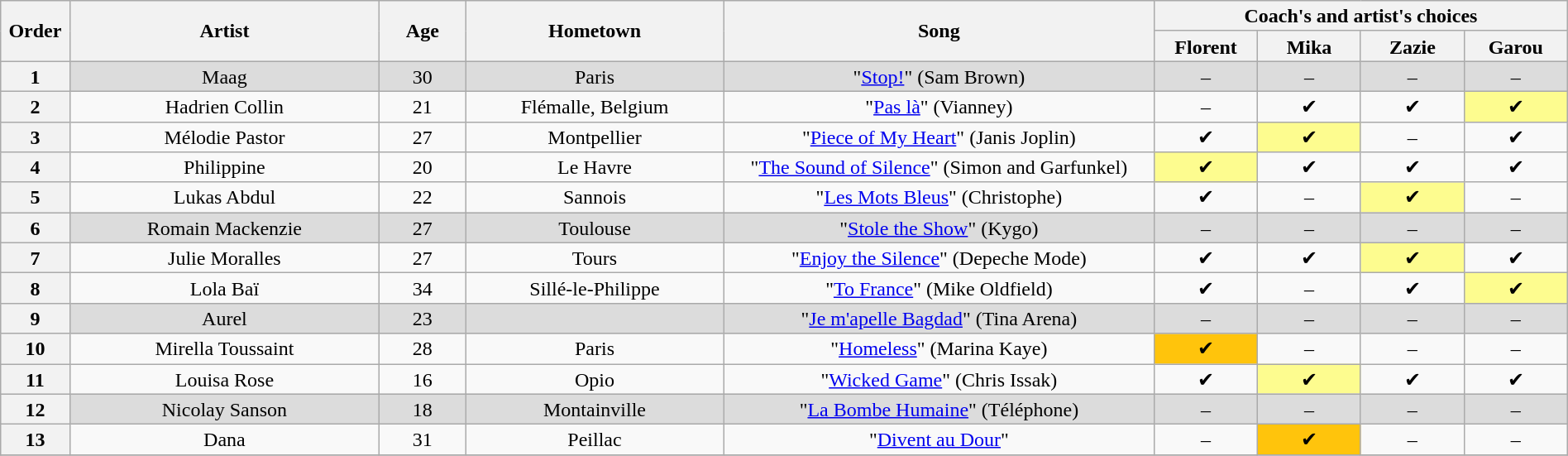<table class="wikitable" style="text-align:center; line-height:17px; width:100%">
<tr>
<th rowspan="2" scope="col" style="width:04%">Order</th>
<th rowspan="2" scope="col" style="width:18%">Artist</th>
<th rowspan="2" scope="col" style="width:05%">Age</th>
<th rowspan="2" scope="col" style="width:15%">Hometown</th>
<th rowspan="2" scope="col" style="width:25%">Song</th>
<th colspan="4" scope="col" style="width:24%">Coach's and artist's choices</th>
</tr>
<tr>
<th style="width:06%">Florent</th>
<th style="width:06%">Mika</th>
<th style="width:06%">Zazie</th>
<th style="width:06%">Garou</th>
</tr>
<tr style="background:#DCDCDC">
<th>1</th>
<td>Maag</td>
<td>30</td>
<td>Paris</td>
<td>"<a href='#'>Stop!</a>" (Sam Brown)</td>
<td>–</td>
<td>–</td>
<td>–</td>
<td>–</td>
</tr>
<tr>
<th>2</th>
<td>Hadrien Collin</td>
<td>21</td>
<td>Flémalle, Belgium</td>
<td>"<a href='#'>Pas là</a>" (Vianney)</td>
<td>–</td>
<td>✔</td>
<td>✔</td>
<td style="background:#fdfc8f">✔</td>
</tr>
<tr>
<th>3</th>
<td>Mélodie Pastor</td>
<td>27</td>
<td>Montpellier</td>
<td>"<a href='#'>Piece of My Heart</a>" (Janis Joplin)</td>
<td>✔</td>
<td style="background:#fdfc8f">✔</td>
<td>–</td>
<td>✔</td>
</tr>
<tr>
<th>4</th>
<td>Philippine</td>
<td>20</td>
<td>Le Havre</td>
<td>"<a href='#'>The Sound of Silence</a>" (Simon and Garfunkel)</td>
<td style="background:#fdfc8f">✔</td>
<td>✔</td>
<td>✔</td>
<td>✔</td>
</tr>
<tr>
<th>5</th>
<td>Lukas Abdul</td>
<td>22</td>
<td>Sannois</td>
<td>"<a href='#'>Les Mots Bleus</a>" (Christophe)</td>
<td>✔</td>
<td>–</td>
<td style="background:#fdfc8f">✔</td>
<td>–</td>
</tr>
<tr style="background:#DCDCDC">
<th>6</th>
<td>Romain Mackenzie</td>
<td>27</td>
<td>Toulouse</td>
<td>"<a href='#'>Stole the Show</a>" (Kygo)</td>
<td>–</td>
<td>–</td>
<td>–</td>
<td>–</td>
</tr>
<tr>
<th>7</th>
<td>Julie Moralles</td>
<td>27</td>
<td>Tours</td>
<td>"<a href='#'>Enjoy the Silence</a>" (Depeche Mode)</td>
<td>✔</td>
<td>✔</td>
<td style="background:#fdfc8f">✔</td>
<td>✔</td>
</tr>
<tr>
<th>8</th>
<td>Lola Baï</td>
<td>34</td>
<td>Sillé-le-Philippe</td>
<td>"<a href='#'>To France</a>" (Mike Oldfield)</td>
<td>✔</td>
<td>–</td>
<td>✔</td>
<td style="background:#fdfc8f">✔</td>
</tr>
<tr style="background:#DCDCDC">
<th>9</th>
<td>Aurel</td>
<td>23</td>
<td></td>
<td>"<a href='#'>Je m'apelle Bagdad</a>" (Tina Arena)</td>
<td>–</td>
<td>–</td>
<td>–</td>
<td>–</td>
</tr>
<tr>
<th>10</th>
<td>Mirella Toussaint</td>
<td>28</td>
<td>Paris</td>
<td>"<a href='#'>Homeless</a>" (Marina Kaye)</td>
<td style="background:#ffc40c">✔</td>
<td>–</td>
<td>–</td>
<td>–</td>
</tr>
<tr>
<th>11</th>
<td>Louisa Rose</td>
<td>16</td>
<td>Opio</td>
<td>"<a href='#'>Wicked Game</a>" (Chris Issak)</td>
<td>✔</td>
<td style="background:#fdfc8f">✔</td>
<td>✔</td>
<td>✔</td>
</tr>
<tr style="background:#DCDCDC">
<th>12</th>
<td>Nicolay Sanson</td>
<td>18</td>
<td>Montainville</td>
<td>"<a href='#'>La Bombe Humaine</a>" (Téléphone)</td>
<td>–</td>
<td>–</td>
<td>–</td>
<td>–</td>
</tr>
<tr>
<th>13</th>
<td>Dana</td>
<td>31</td>
<td>Peillac</td>
<td>"<a href='#'>Divent au Dour</a>"</td>
<td>–</td>
<td style="background:#ffc40c">✔</td>
<td>–</td>
<td>–</td>
</tr>
<tr>
</tr>
</table>
